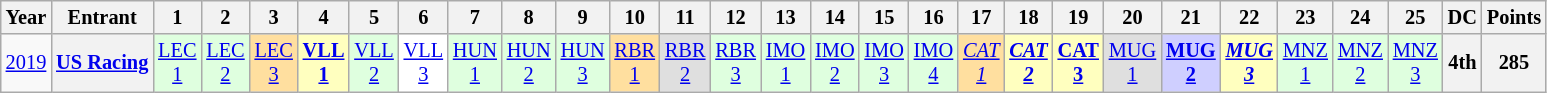<table class="wikitable" style="text-align:center; font-size:85%">
<tr>
<th>Year</th>
<th>Entrant</th>
<th>1</th>
<th>2</th>
<th>3</th>
<th>4</th>
<th>5</th>
<th>6</th>
<th>7</th>
<th>8</th>
<th>9</th>
<th>10</th>
<th>11</th>
<th>12</th>
<th>13</th>
<th>14</th>
<th>15</th>
<th>16</th>
<th>17</th>
<th>18</th>
<th>19</th>
<th>20</th>
<th>21</th>
<th>22</th>
<th>23</th>
<th>24</th>
<th>25</th>
<th>DC</th>
<th>Points</th>
</tr>
<tr>
<td><a href='#'>2019</a></td>
<th nowrap><a href='#'>US Racing</a></th>
<td style="background:#DFFFDF;"><a href='#'>LEC<br>1</a><br></td>
<td style="background:#DFFFDF;"><a href='#'>LEC<br>2</a><br></td>
<td style="background:#FFDF9F;"><a href='#'>LEC<br>3</a><br></td>
<td style="background:#FFFFBF;"><strong><a href='#'>VLL<br>1</a></strong><br></td>
<td style="background:#DFFFDF;"><a href='#'>VLL<br>2</a><br></td>
<td style="background:#FFFFFF;"><a href='#'>VLL<br>3</a><br></td>
<td style="background:#DFFFDF;"><a href='#'>HUN<br>1</a><br></td>
<td style="background:#DFFFDF;"><a href='#'>HUN<br>2</a><br></td>
<td style="background:#DFFFDF;"><a href='#'>HUN<br>3</a><br></td>
<td style="background:#FFDF9F;"><a href='#'>RBR<br>1</a><br></td>
<td style="background:#DFDFDF;"><a href='#'>RBR<br>2</a><br></td>
<td style="background:#DFFFDF;"><a href='#'>RBR<br>3</a><br></td>
<td style="background:#DFFFDF;"><a href='#'>IMO<br>1</a><br></td>
<td style="background:#DFFFDF;"><a href='#'>IMO<br>2</a><br></td>
<td style="background:#DFFFDF;"><a href='#'>IMO<br>3</a><br></td>
<td style="background:#DFFFDF;"><a href='#'>IMO<br>4</a><br></td>
<td style="background:#FFDF9F;"><em><a href='#'>CAT<br>1</a></em><br></td>
<td style="background:#FFFFBF;"><strong><em><a href='#'>CAT<br>2</a></em></strong><br></td>
<td style="background:#FFFFBF;"><strong><a href='#'>CAT<br>3</a></strong><br></td>
<td style="background:#DFDFDF;"><a href='#'>MUG<br>1</a><br></td>
<td style="background:#CFCFFF;"><strong><a href='#'>MUG<br>2</a></strong><br></td>
<td style="background:#FFFFBF;"><strong><em><a href='#'>MUG<br>3</a></em></strong><br></td>
<td style="background:#DFFFDF;"><a href='#'>MNZ<br>1</a><br></td>
<td style="background:#DFFFDF;"><a href='#'>MNZ<br>2</a><br></td>
<td style="background:#DFFFDF;"><a href='#'>MNZ<br>3</a><br></td>
<th>4th</th>
<th>285</th>
</tr>
</table>
